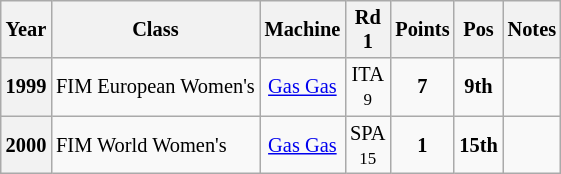<table class="wikitable" style="font-size: 85%; text-align:center">
<tr valign="top">
<th valign="middle">Year</th>
<th valign="middle">Class</th>
<th valign="middle">Machine</th>
<th>Rd<br>1</th>
<th valign="middle">Points</th>
<th valign="middle">Pos</th>
<th valign="middle">Notes</th>
</tr>
<tr>
<th>1999</th>
<td align="left">FIM European Women's</td>
<td><a href='#'>Gas Gas</a></td>
<td>ITA<br><small>9</small></td>
<td><strong>7</strong></td>
<td><strong> 9th</strong></td>
<td></td>
</tr>
<tr>
<th>2000</th>
<td align="left">FIM World Women's</td>
<td><a href='#'>Gas Gas</a></td>
<td>SPA<br><small>15</small></td>
<td><strong>1</strong></td>
<td><strong>15th</strong></td>
<td></td>
</tr>
</table>
